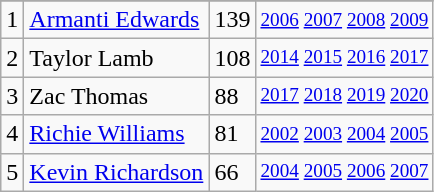<table class="wikitable">
<tr>
</tr>
<tr>
<td>1</td>
<td><a href='#'>Armanti Edwards</a></td>
<td><abbr>139</abbr></td>
<td style="font-size:80%;"><a href='#'>2006</a> <a href='#'>2007</a> <a href='#'>2008</a> <a href='#'>2009</a></td>
</tr>
<tr>
<td>2</td>
<td>Taylor Lamb</td>
<td><abbr>108</abbr></td>
<td style="font-size:80%;"><a href='#'>2014</a> <a href='#'>2015</a> <a href='#'>2016</a> <a href='#'>2017</a></td>
</tr>
<tr>
<td>3</td>
<td>Zac Thomas</td>
<td><abbr>88</abbr></td>
<td style="font-size:80%;"><a href='#'>2017</a> <a href='#'>2018</a> <a href='#'>2019</a> <a href='#'>2020</a></td>
</tr>
<tr>
<td>4</td>
<td><a href='#'>Richie Williams</a></td>
<td><abbr>81</abbr></td>
<td style="font-size:80%;"><a href='#'>2002</a> <a href='#'>2003</a> <a href='#'>2004</a> <a href='#'>2005</a></td>
</tr>
<tr>
<td>5</td>
<td><a href='#'>Kevin Richardson</a></td>
<td><abbr>66</abbr></td>
<td style="font-size:80%;"><a href='#'>2004</a> <a href='#'>2005</a> <a href='#'>2006</a> <a href='#'>2007</a></td>
</tr>
</table>
